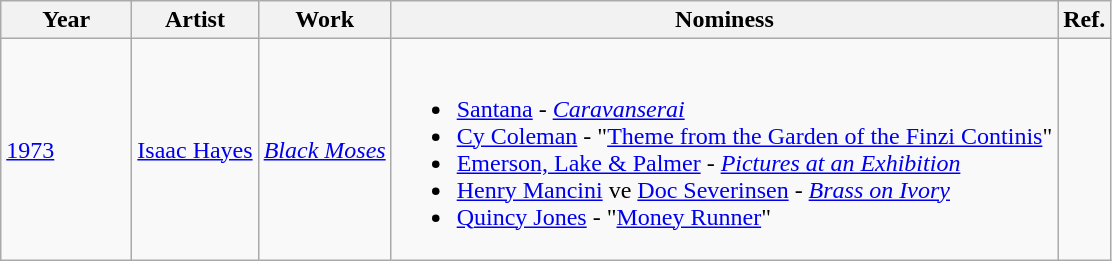<table class="wikitable sortable">
<tr>
<th scope="col" style="width:5em;">Year</th>
<th scope="col">Artist</th>
<th scope="col">Work</th>
<th scope="col" class="unsortable">Nominess</th>
<th>Ref.</th>
</tr>
<tr>
<td><a href='#'>1973</a></td>
<td><a href='#'>Isaac Hayes</a></td>
<td><em><a href='#'>Black Moses</a></em></td>
<td><br><ul><li><a href='#'>Santana</a> - <em><a href='#'>Caravanserai</a></em></li><li><a href='#'>Cy Coleman</a> - "<a href='#'>Theme from the Garden of the Finzi Continis</a>"</li><li><a href='#'>Emerson, Lake & Palmer</a> - <em><a href='#'>Pictures at an Exhibition</a></em></li><li><a href='#'>Henry Mancini</a> ve <a href='#'>Doc Severinsen</a> - <em><a href='#'>Brass on Ivory</a></em></li><li><a href='#'>Quincy Jones</a> - "<a href='#'>Money Runner</a>"</li></ul></td>
<td style="text-align:center;"><br><br><br><br><br><br></td>
</tr>
</table>
